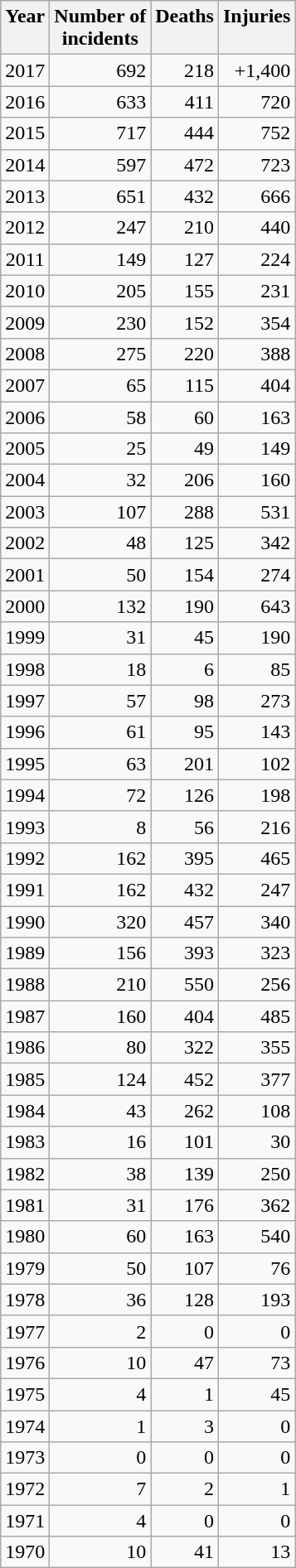<table class="wikitable sortable collapsible collapsed floatright" style="text-align:right">
<tr style="background:#ececec; vertical-align:top;">
<th>Year</th>
<th>Number of<br>incidents</th>
<th>Deaths</th>
<th>Injuries</th>
</tr>
<tr>
<td align=center>2017</td>
<td>692</td>
<td>218</td>
<td>+1,400</td>
</tr>
<tr>
<td align=center>2016</td>
<td>633</td>
<td>411</td>
<td>720</td>
</tr>
<tr>
<td align=center>2015</td>
<td>717</td>
<td>444</td>
<td>752</td>
</tr>
<tr>
<td align=center>2014</td>
<td>597</td>
<td>472</td>
<td>723</td>
</tr>
<tr>
<td align=center>2013</td>
<td>651</td>
<td>432</td>
<td>666</td>
</tr>
<tr>
<td align=center>2012</td>
<td>247</td>
<td>210</td>
<td>440</td>
</tr>
<tr>
<td align=center>2011</td>
<td>149</td>
<td>127</td>
<td>224</td>
</tr>
<tr>
<td align=center>2010</td>
<td>205</td>
<td>155</td>
<td>231</td>
</tr>
<tr>
<td align=center>2009</td>
<td>230</td>
<td>152</td>
<td>354</td>
</tr>
<tr>
<td align=center>2008</td>
<td>275</td>
<td>220</td>
<td>388</td>
</tr>
<tr>
<td align=center>2007</td>
<td>65</td>
<td>115</td>
<td>404</td>
</tr>
<tr>
<td align=center>2006</td>
<td>58</td>
<td>60</td>
<td>163</td>
</tr>
<tr>
<td align=center>2005</td>
<td>25</td>
<td>49</td>
<td>149</td>
</tr>
<tr>
<td align=center>2004</td>
<td>32</td>
<td>206</td>
<td>160</td>
</tr>
<tr>
<td align=center>2003</td>
<td>107</td>
<td>288</td>
<td>531</td>
</tr>
<tr>
<td align=center>2002</td>
<td>48</td>
<td>125</td>
<td>342</td>
</tr>
<tr>
<td align=center>2001</td>
<td>50</td>
<td>154</td>
<td>274</td>
</tr>
<tr>
<td align=center>2000</td>
<td>132</td>
<td>190</td>
<td>643</td>
</tr>
<tr>
<td align=center>1999</td>
<td>31</td>
<td>45</td>
<td>190</td>
</tr>
<tr>
<td align=center>1998</td>
<td>18</td>
<td>6</td>
<td>85</td>
</tr>
<tr>
<td align=center>1997</td>
<td>57</td>
<td>98</td>
<td>273</td>
</tr>
<tr>
<td align=center>1996</td>
<td>61</td>
<td>95</td>
<td>143</td>
</tr>
<tr>
<td align=center>1995</td>
<td>63</td>
<td>201</td>
<td>102</td>
</tr>
<tr>
<td align=center>1994</td>
<td>72</td>
<td>126</td>
<td>198</td>
</tr>
<tr>
<td align=center>1993</td>
<td>8</td>
<td>56</td>
<td>216</td>
</tr>
<tr>
<td align=center>1992</td>
<td>162</td>
<td>395</td>
<td>465</td>
</tr>
<tr>
<td align=center>1991</td>
<td>162</td>
<td>432</td>
<td>247</td>
</tr>
<tr>
<td align=center>1990</td>
<td>320</td>
<td>457</td>
<td>340</td>
</tr>
<tr>
<td align=center>1989</td>
<td>156</td>
<td>393</td>
<td>323</td>
</tr>
<tr>
<td align=center>1988</td>
<td>210</td>
<td>550</td>
<td>256</td>
</tr>
<tr>
<td align=center>1987</td>
<td>160</td>
<td>404</td>
<td>485</td>
</tr>
<tr>
<td align=center>1986</td>
<td>80</td>
<td>322</td>
<td>355</td>
</tr>
<tr>
<td align=center>1985</td>
<td>124</td>
<td>452</td>
<td>377</td>
</tr>
<tr>
<td align=center>1984</td>
<td>43</td>
<td>262</td>
<td>108</td>
</tr>
<tr>
<td align=center>1983</td>
<td>16</td>
<td>101</td>
<td>30</td>
</tr>
<tr>
<td align=center>1982</td>
<td>38</td>
<td>139</td>
<td>250</td>
</tr>
<tr>
<td align=center>1981</td>
<td>31</td>
<td>176</td>
<td>362</td>
</tr>
<tr>
<td align=center>1980</td>
<td>60</td>
<td>163</td>
<td>540</td>
</tr>
<tr>
<td align=center>1979</td>
<td>50</td>
<td>107</td>
<td>76</td>
</tr>
<tr>
<td align=center>1978</td>
<td>36</td>
<td>128</td>
<td>193</td>
</tr>
<tr>
<td align=center>1977</td>
<td>2</td>
<td>0</td>
<td>0</td>
</tr>
<tr>
<td align=center>1976</td>
<td>10</td>
<td>47</td>
<td>73</td>
</tr>
<tr>
<td align=center>1975</td>
<td>4</td>
<td>1</td>
<td>45</td>
</tr>
<tr>
<td align=center>1974</td>
<td>1</td>
<td>3</td>
<td>0</td>
</tr>
<tr>
<td align=center>1973</td>
<td>0</td>
<td>0</td>
<td>0</td>
</tr>
<tr>
<td align=center>1972</td>
<td>7</td>
<td>2</td>
<td>1</td>
</tr>
<tr>
<td align=center>1971</td>
<td>4</td>
<td>0</td>
<td>0</td>
</tr>
<tr>
<td align=center>1970</td>
<td>10</td>
<td>41</td>
<td>13</td>
</tr>
</table>
